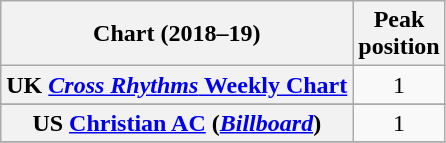<table class="wikitable sortable plainrowheaders" style="text-align:center">
<tr>
<th scope="col">Chart (2018–19)</th>
<th scope="col">Peak<br> position</th>
</tr>
<tr>
<th scope="row">UK <a href='#'><em> Cross Rhythms</em> Weekly Chart</a></th>
<td>1</td>
</tr>
<tr>
</tr>
<tr>
</tr>
<tr>
</tr>
<tr>
</tr>
<tr>
</tr>
<tr>
<th scope="row">US <a href='#'>Christian AC</a> (<em><a href='#'>Billboard</a></em>)</th>
<td>1</td>
</tr>
<tr>
</tr>
</table>
